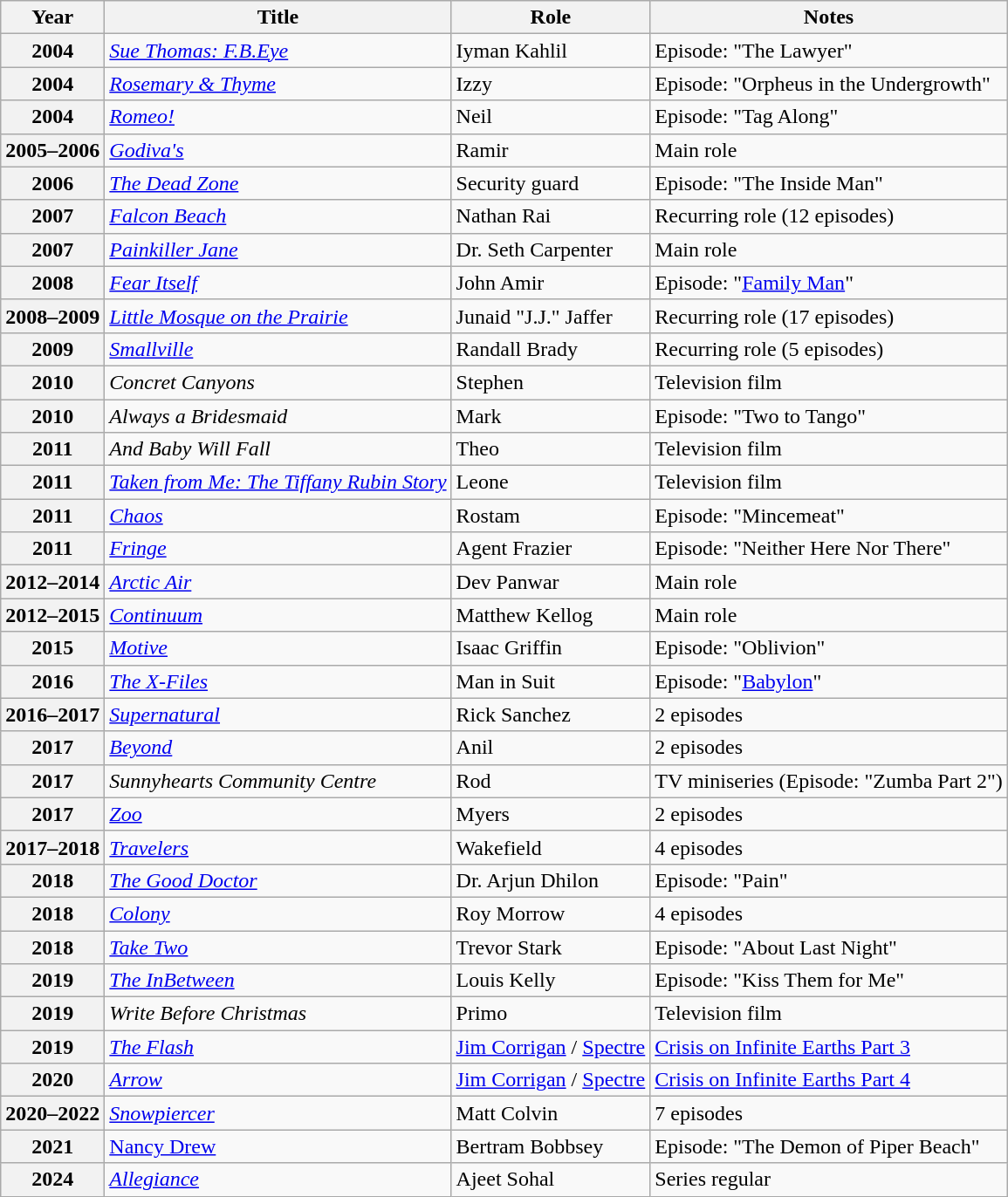<table class="wikitable plainrowheaders sortable">
<tr>
<th scope="col">Year</th>
<th scope="col">Title</th>
<th scope="col">Role</th>
<th class="unsortable">Notes</th>
</tr>
<tr>
<th scope="row">2004</th>
<td><em><a href='#'>Sue Thomas: F.B.Eye</a></em></td>
<td>Iyman Kahlil</td>
<td>Episode: "The Lawyer"</td>
</tr>
<tr>
<th scope="row">2004</th>
<td><em><a href='#'>Rosemary & Thyme</a></em></td>
<td>Izzy</td>
<td>Episode: "Orpheus in the Undergrowth"</td>
</tr>
<tr>
<th scope="row">2004</th>
<td><em><a href='#'>Romeo!</a></em></td>
<td>Neil</td>
<td>Episode: "Tag Along"</td>
</tr>
<tr>
<th scope="row">2005–2006</th>
<td><em><a href='#'>Godiva's</a></em></td>
<td>Ramir</td>
<td>Main role</td>
</tr>
<tr>
<th scope="row">2006</th>
<td data-sort-value="Dead Zone, The"><em><a href='#'>The Dead Zone</a></em></td>
<td>Security guard</td>
<td>Episode: "The Inside Man"</td>
</tr>
<tr>
<th scope="row">2007</th>
<td><em><a href='#'>Falcon Beach</a></em></td>
<td>Nathan Rai</td>
<td>Recurring role (12 episodes)</td>
</tr>
<tr>
<th scope="row">2007</th>
<td><em><a href='#'>Painkiller Jane</a></em></td>
<td>Dr. Seth Carpenter</td>
<td>Main role</td>
</tr>
<tr>
<th scope="row">2008</th>
<td><em><a href='#'>Fear Itself</a></em></td>
<td>John Amir</td>
<td>Episode: "<a href='#'>Family Man</a>"</td>
</tr>
<tr>
<th scope="row">2008–2009</th>
<td><em><a href='#'>Little Mosque on the Prairie</a></em></td>
<td>Junaid "J.J." Jaffer</td>
<td>Recurring role (17 episodes)</td>
</tr>
<tr>
<th scope="row">2009</th>
<td><em><a href='#'>Smallville</a></em></td>
<td>Randall Brady</td>
<td>Recurring role (5 episodes)</td>
</tr>
<tr>
<th scope="row">2010</th>
<td><em>Concret Canyons</em></td>
<td>Stephen</td>
<td>Television film</td>
</tr>
<tr>
<th scope="row">2010</th>
<td><em>Always a Bridesmaid</em></td>
<td>Mark</td>
<td>Episode: "Two to Tango"</td>
</tr>
<tr>
<th scope="row">2011</th>
<td><em>And Baby Will Fall</em></td>
<td>Theo</td>
<td>Television film</td>
</tr>
<tr>
<th scope="row">2011</th>
<td><em><a href='#'>Taken from Me: The Tiffany Rubin Story</a></em></td>
<td>Leone</td>
<td>Television film</td>
</tr>
<tr>
<th scope="row">2011</th>
<td><em><a href='#'>Chaos</a></em></td>
<td>Rostam</td>
<td>Episode: "Mincemeat"</td>
</tr>
<tr>
<th scope="row">2011</th>
<td><em><a href='#'>Fringe</a></em></td>
<td>Agent Frazier</td>
<td>Episode: "Neither Here Nor There"</td>
</tr>
<tr>
<th scope="row">2012–2014</th>
<td><em><a href='#'>Arctic Air</a></em></td>
<td>Dev Panwar</td>
<td>Main role</td>
</tr>
<tr>
<th scope="row">2012–2015</th>
<td><em><a href='#'>Continuum</a></em></td>
<td>Matthew Kellog</td>
<td>Main role</td>
</tr>
<tr>
<th scope="row">2015</th>
<td><em><a href='#'>Motive</a></em></td>
<td>Isaac Griffin</td>
<td>Episode: "Oblivion"</td>
</tr>
<tr>
<th scope="row">2016</th>
<td data-sort-value="X-Files, The"><em><a href='#'>The X-Files</a></em></td>
<td>Man in Suit</td>
<td>Episode: "<a href='#'>Babylon</a>"</td>
</tr>
<tr>
<th scope="row">2016–2017</th>
<td><em><a href='#'>Supernatural</a></em></td>
<td>Rick Sanchez</td>
<td>2 episodes</td>
</tr>
<tr>
<th scope="row">2017</th>
<td><em><a href='#'>Beyond</a></em></td>
<td>Anil</td>
<td>2 episodes</td>
</tr>
<tr>
<th scope="row">2017</th>
<td><em>Sunnyhearts Community Centre</em></td>
<td>Rod</td>
<td>TV miniseries (Episode: "Zumba Part 2")</td>
</tr>
<tr>
<th scope="row">2017</th>
<td><em><a href='#'>Zoo</a></em></td>
<td>Myers</td>
<td>2 episodes</td>
</tr>
<tr>
<th scope="row">2017–2018</th>
<td><em><a href='#'>Travelers</a></em></td>
<td>Wakefield</td>
<td>4 episodes</td>
</tr>
<tr>
<th scope="row">2018</th>
<td data-sort-value="Good Doctor, The"><em><a href='#'>The Good Doctor</a></em></td>
<td>Dr. Arjun Dhilon</td>
<td>Episode: "Pain"</td>
</tr>
<tr>
<th scope="row">2018</th>
<td><em><a href='#'>Colony</a></em></td>
<td>Roy Morrow</td>
<td>4 episodes</td>
</tr>
<tr>
<th scope="row">2018</th>
<td><em><a href='#'>Take Two</a></em></td>
<td>Trevor Stark</td>
<td>Episode: "About Last Night"</td>
</tr>
<tr>
<th scope="row">2019</th>
<td data-sort-value="InBetween, The"><em><a href='#'>The InBetween</a></em></td>
<td>Louis Kelly</td>
<td>Episode: "Kiss Them for Me"</td>
</tr>
<tr>
<th scope="row">2019</th>
<td><em>Write Before Christmas</em></td>
<td>Primo</td>
<td>Television film</td>
</tr>
<tr>
<th scope="row">2019</th>
<td data-sort-value="Flash, The"><em><a href='#'>The Flash</a></em></td>
<td><a href='#'>Jim Corrigan</a> / <a href='#'>Spectre</a></td>
<td><a href='#'>Crisis on Infinite Earths Part 3</a></td>
</tr>
<tr>
<th scope="row">2020</th>
<td><em><a href='#'>Arrow</a></em></td>
<td><a href='#'>Jim Corrigan</a> / <a href='#'>Spectre</a></td>
<td><a href='#'>Crisis on Infinite Earths Part 4</a></td>
</tr>
<tr>
<th scope="row">2020–2022</th>
<td><em><a href='#'>Snowpiercer</a></em></td>
<td>Matt Colvin</td>
<td>7 episodes</td>
</tr>
<tr>
<th scope="row">2021</th>
<td><a href='#'>Nancy Drew</a></td>
<td>Bertram Bobbsey</td>
<td>Episode: "The Demon of Piper Beach"</td>
</tr>
<tr>
<th scope=row>2024</th>
<td><em><a href='#'>Allegiance</a></em></td>
<td>Ajeet Sohal</td>
<td>Series regular</td>
</tr>
</table>
